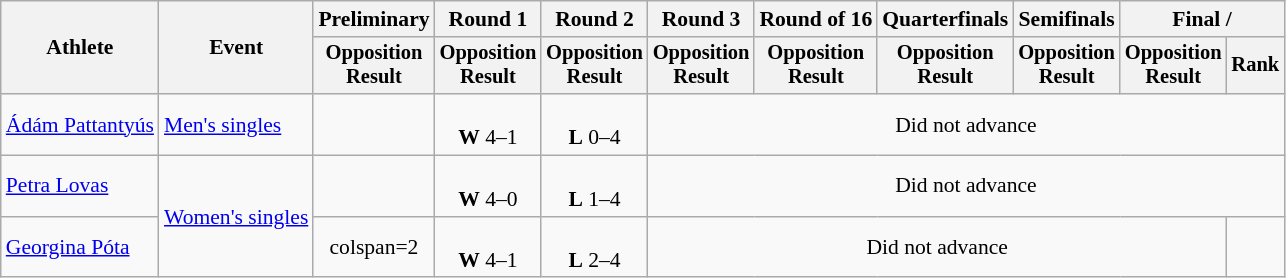<table class="wikitable" style="font-size:90%;">
<tr>
<th rowspan=2>Athlete</th>
<th rowspan=2>Event</th>
<th>Preliminary</th>
<th>Round 1</th>
<th>Round 2</th>
<th>Round 3</th>
<th>Round of 16</th>
<th>Quarterfinals</th>
<th>Semifinals</th>
<th colspan=2>Final / </th>
</tr>
<tr style="font-size:95%">
<th>Opposition<br>Result</th>
<th>Opposition<br>Result</th>
<th>Opposition<br>Result</th>
<th>Opposition<br>Result</th>
<th>Opposition<br>Result</th>
<th>Opposition<br>Result</th>
<th>Opposition<br>Result</th>
<th>Opposition<br>Result</th>
<th>Rank</th>
</tr>
<tr align=center>
<td align=left><a href='#'>Ádám Pattantyús</a></td>
<td align=left><a href='#'>Men's singles</a></td>
<td></td>
<td><br><strong>W</strong> 4–1</td>
<td><br><strong>L</strong> 0–4</td>
<td colspan=6>Did not advance</td>
</tr>
<tr align=center>
<td align=left><a href='#'>Petra Lovas</a></td>
<td align=left rowspan=2><a href='#'>Women's singles</a></td>
<td></td>
<td><br><strong>W</strong> 4–0</td>
<td><br><strong>L</strong> 1–4</td>
<td colspan=6>Did not advance</td>
</tr>
<tr align=center>
<td align=left><a href='#'>Georgina Póta</a></td>
<td>colspan=2 </td>
<td><br><strong>W</strong> 4–1</td>
<td><br><strong>L</strong> 2–4</td>
<td colspan=5>Did not advance</td>
</tr>
</table>
